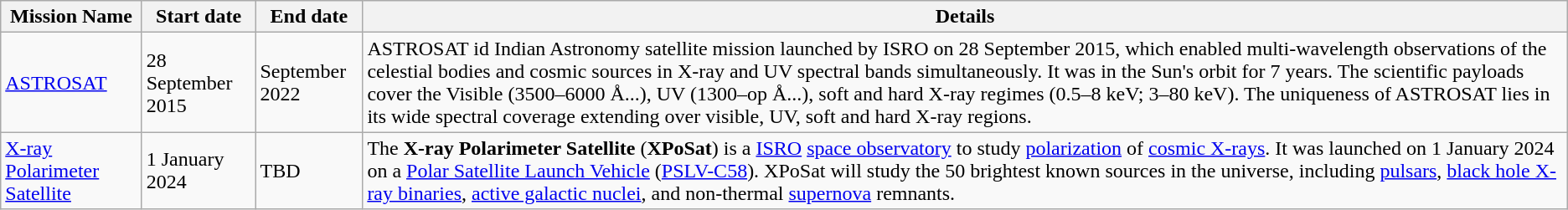<table class="wikitable">
<tr>
<th>Mission Name</th>
<th>Start date</th>
<th>End date</th>
<th>Details</th>
</tr>
<tr>
<td><a href='#'>ASTROSAT</a></td>
<td>28 September 2015</td>
<td>September 2022</td>
<td>ASTROSAT id Indian Astronomy satellite mission launched by ISRO on 28 September 2015, which enabled multi-wavelength observations of the celestial bodies and cosmic sources in X-ray and UV spectral bands simultaneously. It was in the Sun's orbit for 7 years. The scientific payloads cover the Visible (3500–6000 Å...), UV (1300–op Å...), soft and hard X-ray regimes (0.5–8 keV; 3–80 keV). The uniqueness of ASTROSAT lies in its wide spectral coverage extending over visible, UV, soft and hard X-ray regions.</td>
</tr>
<tr>
<td><a href='#'>X-ray Polarimeter Satellite</a></td>
<td>1 January 2024</td>
<td>TBD</td>
<td>The <strong>X-ray Polarimeter Satellite</strong> (<strong>XPoSat</strong>) is a <a href='#'>ISRO</a> <a href='#'>space observatory</a> to study <a href='#'>polarization</a> of <a href='#'>cosmic X-rays</a>. It was launched on 1 January 2024 on a <a href='#'>Polar Satellite Launch Vehicle</a> (<a href='#'>PSLV-C58</a>). XPoSat will study the 50 brightest known sources in the universe, including <a href='#'>pulsars</a>, <a href='#'>black hole X-ray binaries</a>, <a href='#'>active galactic nuclei</a>, and non-thermal <a href='#'>supernova</a> remnants.</td>
</tr>
</table>
